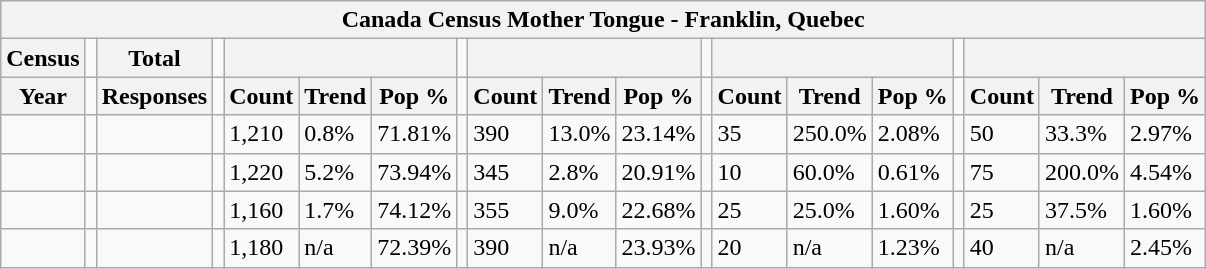<table class="wikitable">
<tr>
<th colspan="19">Canada Census Mother Tongue - Franklin, Quebec</th>
</tr>
<tr>
<th>Census</th>
<td></td>
<th>Total</th>
<td colspan="1"></td>
<th colspan="3"></th>
<td colspan="1"></td>
<th colspan="3"></th>
<td colspan="1"></td>
<th colspan="3"></th>
<td colspan="1"></td>
<th colspan="3"></th>
</tr>
<tr>
<th>Year</th>
<td></td>
<th>Responses</th>
<td></td>
<th>Count</th>
<th>Trend</th>
<th>Pop %</th>
<td></td>
<th>Count</th>
<th>Trend</th>
<th>Pop %</th>
<td></td>
<th>Count</th>
<th>Trend</th>
<th>Pop %</th>
<td></td>
<th>Count</th>
<th>Trend</th>
<th>Pop %</th>
</tr>
<tr>
<td></td>
<td></td>
<td></td>
<td></td>
<td>1,210</td>
<td> 0.8%</td>
<td>71.81%</td>
<td></td>
<td>390</td>
<td> 13.0%</td>
<td>23.14%</td>
<td></td>
<td>35</td>
<td> 250.0%</td>
<td>2.08%</td>
<td></td>
<td>50</td>
<td> 33.3%</td>
<td>2.97%</td>
</tr>
<tr>
<td></td>
<td></td>
<td></td>
<td></td>
<td>1,220</td>
<td> 5.2%</td>
<td>73.94%</td>
<td></td>
<td>345</td>
<td> 2.8%</td>
<td>20.91%</td>
<td></td>
<td>10</td>
<td> 60.0%</td>
<td>0.61%</td>
<td></td>
<td>75</td>
<td> 200.0%</td>
<td>4.54%</td>
</tr>
<tr>
<td></td>
<td></td>
<td></td>
<td></td>
<td>1,160</td>
<td> 1.7%</td>
<td>74.12%</td>
<td></td>
<td>355</td>
<td> 9.0%</td>
<td>22.68%</td>
<td></td>
<td>25</td>
<td> 25.0%</td>
<td>1.60%</td>
<td></td>
<td>25</td>
<td> 37.5%</td>
<td>1.60%</td>
</tr>
<tr>
<td></td>
<td></td>
<td></td>
<td></td>
<td>1,180</td>
<td>n/a</td>
<td>72.39%</td>
<td></td>
<td>390</td>
<td>n/a</td>
<td>23.93%</td>
<td></td>
<td>20</td>
<td>n/a</td>
<td>1.23%</td>
<td></td>
<td>40</td>
<td>n/a</td>
<td>2.45%</td>
</tr>
</table>
